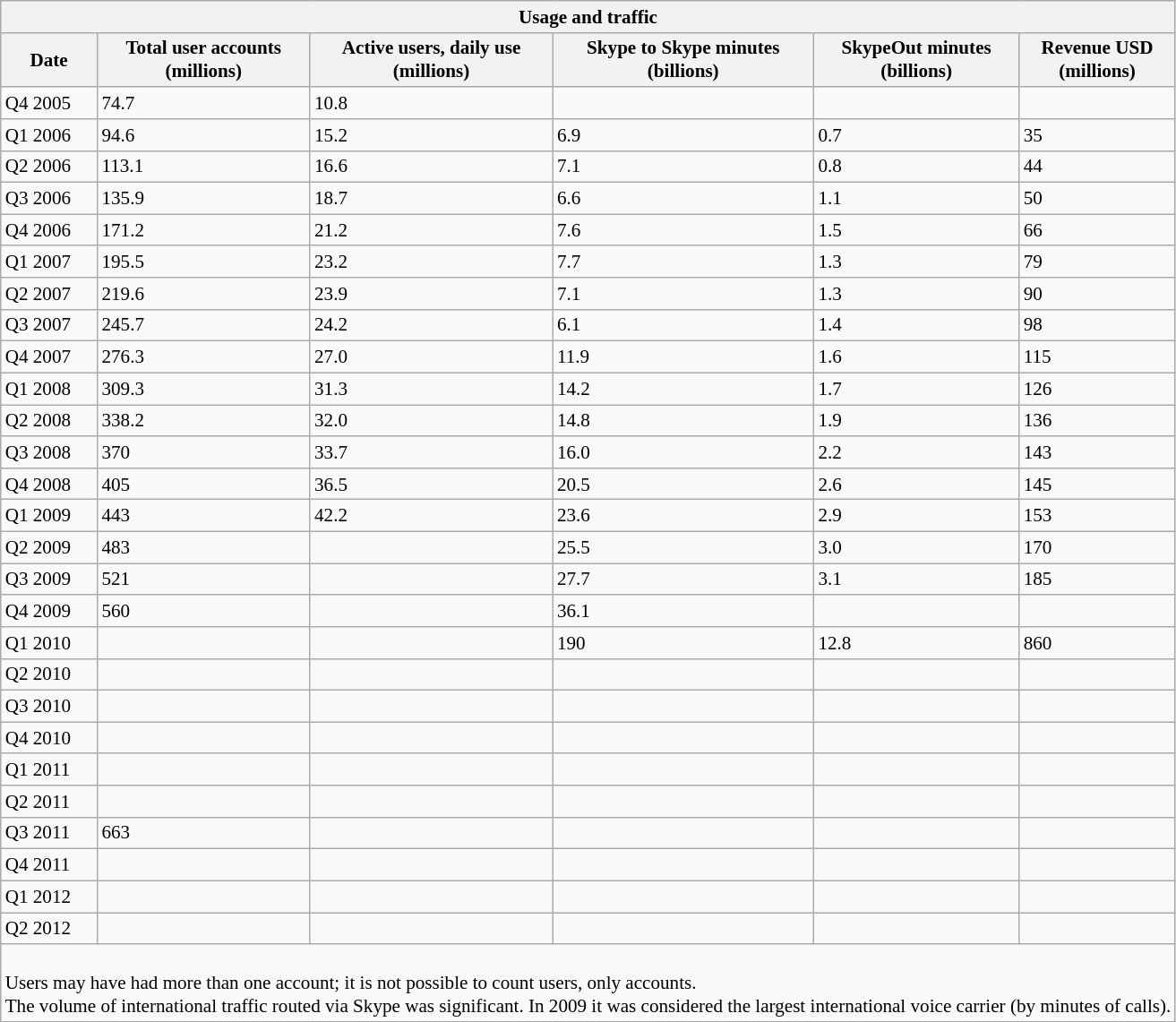<table class="wikitable collapsible collapsed" style="font-size:88%; min-width:60em">
<tr>
<th colspan=6>Usage and traffic</th>
</tr>
<tr>
<th>Date</th>
<th>Total user accounts<br>(millions)</th>
<th>Active users, daily use<br>(millions)</th>
<th>Skype to Skype minutes<br>(billions)</th>
<th>SkypeOut minutes<br>(billions)</th>
<th>Revenue USD<br>(millions)</th>
</tr>
<tr>
<td>Q4 2005</td>
<td>74.7</td>
<td>10.8</td>
<td></td>
<td></td>
<td></td>
</tr>
<tr>
<td>Q1 2006</td>
<td>94.6</td>
<td>15.2</td>
<td>6.9</td>
<td>0.7</td>
<td>35</td>
</tr>
<tr>
<td>Q2 2006</td>
<td>113.1</td>
<td>16.6</td>
<td>7.1</td>
<td>0.8</td>
<td>44</td>
</tr>
<tr>
<td>Q3 2006</td>
<td>135.9</td>
<td>18.7</td>
<td>6.6</td>
<td>1.1</td>
<td>50</td>
</tr>
<tr>
<td>Q4 2006</td>
<td>171.2</td>
<td>21.2</td>
<td>7.6</td>
<td>1.5</td>
<td>66</td>
</tr>
<tr>
<td>Q1 2007</td>
<td>195.5</td>
<td>23.2</td>
<td>7.7</td>
<td>1.3</td>
<td>79</td>
</tr>
<tr>
<td>Q2 2007</td>
<td>219.6</td>
<td>23.9</td>
<td>7.1</td>
<td>1.3</td>
<td>90</td>
</tr>
<tr>
<td>Q3 2007</td>
<td>245.7</td>
<td>24.2</td>
<td>6.1</td>
<td>1.4</td>
<td>98</td>
</tr>
<tr>
<td>Q4 2007</td>
<td>276.3</td>
<td>27.0</td>
<td>11.9</td>
<td>1.6</td>
<td>115</td>
</tr>
<tr>
<td>Q1 2008</td>
<td>309.3</td>
<td>31.3</td>
<td>14.2</td>
<td>1.7</td>
<td>126</td>
</tr>
<tr>
<td>Q2 2008</td>
<td>338.2</td>
<td>32.0</td>
<td>14.8</td>
<td>1.9</td>
<td>136</td>
</tr>
<tr>
<td>Q3 2008</td>
<td>370</td>
<td>33.7</td>
<td>16.0</td>
<td>2.2</td>
<td>143</td>
</tr>
<tr>
<td>Q4 2008</td>
<td>405</td>
<td>36.5</td>
<td>20.5</td>
<td>2.6</td>
<td>145</td>
</tr>
<tr>
<td>Q1 2009</td>
<td>443</td>
<td>42.2</td>
<td>23.6</td>
<td>2.9</td>
<td>153</td>
</tr>
<tr>
<td>Q2 2009</td>
<td>483</td>
<td></td>
<td>25.5</td>
<td>3.0</td>
<td>170</td>
</tr>
<tr>
<td>Q3 2009</td>
<td>521</td>
<td></td>
<td>27.7</td>
<td>3.1</td>
<td>185</td>
</tr>
<tr>
<td>Q4 2009</td>
<td>560</td>
<td></td>
<td>36.1</td>
<td></td>
<td></td>
</tr>
<tr>
<td>Q1 2010</td>
<td></td>
<td></td>
<td>190</td>
<td>12.8</td>
<td>860</td>
</tr>
<tr>
<td>Q2 2010</td>
<td></td>
<td></td>
<td></td>
<td></td>
<td></td>
</tr>
<tr>
<td>Q3 2010</td>
<td></td>
<td></td>
<td></td>
<td></td>
<td></td>
</tr>
<tr>
<td>Q4 2010</td>
<td></td>
<td></td>
<td></td>
<td></td>
<td></td>
</tr>
<tr>
<td>Q1 2011</td>
<td></td>
<td></td>
<td></td>
<td></td>
<td></td>
</tr>
<tr>
<td>Q2 2011</td>
<td></td>
<td></td>
<td></td>
<td></td>
<td></td>
</tr>
<tr>
<td>Q3 2011</td>
<td>663</td>
<td></td>
<td></td>
<td></td>
<td></td>
</tr>
<tr>
<td>Q4 2011</td>
<td></td>
<td></td>
<td></td>
<td></td>
<td></td>
</tr>
<tr>
<td>Q1 2012</td>
<td></td>
<td></td>
<td></td>
<td></td>
<td></td>
</tr>
<tr>
<td>Q2 2012</td>
<td></td>
<td></td>
<td></td>
<td></td>
<td></td>
</tr>
<tr>
<td colspan=6><br>Users may have had more than one account; it is not possible to count users, only accounts.<br>The volume of international traffic routed via Skype was significant. In 2009 it was considered the largest international voice carrier (by minutes of calls).</td>
</tr>
</table>
